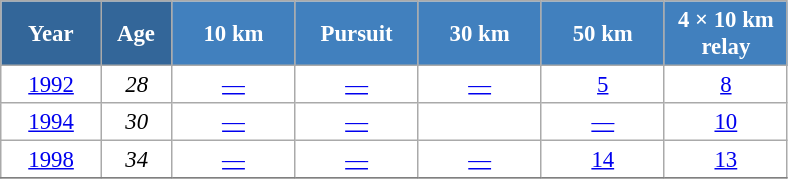<table class="wikitable" style="font-size:95%; text-align:center; border:grey solid 1px; border-collapse:collapse; background:#ffffff;">
<tr>
<th style="background-color:#369; color:white; width:60px;"> Year </th>
<th style="background-color:#369; color:white; width:40px;"> Age </th>
<th style="background-color:#4180be; color:white; width:75px;"> 10 km </th>
<th style="background-color:#4180be; color:white; width:75px;"> Pursuit </th>
<th style="background-color:#4180be; color:white; width:75px;"> 30 km </th>
<th style="background-color:#4180be; color:white; width:75px;"> 50 km </th>
<th style="background-color:#4180be; color:white; width:75px;"> 4 × 10 km <br> relay </th>
</tr>
<tr>
<td><a href='#'>1992</a></td>
<td><em>28</em></td>
<td><a href='#'>—</a></td>
<td><a href='#'>—</a></td>
<td><a href='#'>—</a></td>
<td><a href='#'>5</a></td>
<td><a href='#'>8</a></td>
</tr>
<tr>
<td><a href='#'>1994</a></td>
<td><em>30</em></td>
<td><a href='#'>—</a></td>
<td><a href='#'>—</a></td>
<td><a href='#'></a></td>
<td><a href='#'>—</a></td>
<td><a href='#'>10</a></td>
</tr>
<tr>
<td><a href='#'>1998</a></td>
<td><em>34</em></td>
<td><a href='#'>—</a></td>
<td><a href='#'>—</a></td>
<td><a href='#'>—</a></td>
<td><a href='#'>14</a></td>
<td><a href='#'>13</a></td>
</tr>
<tr>
</tr>
</table>
